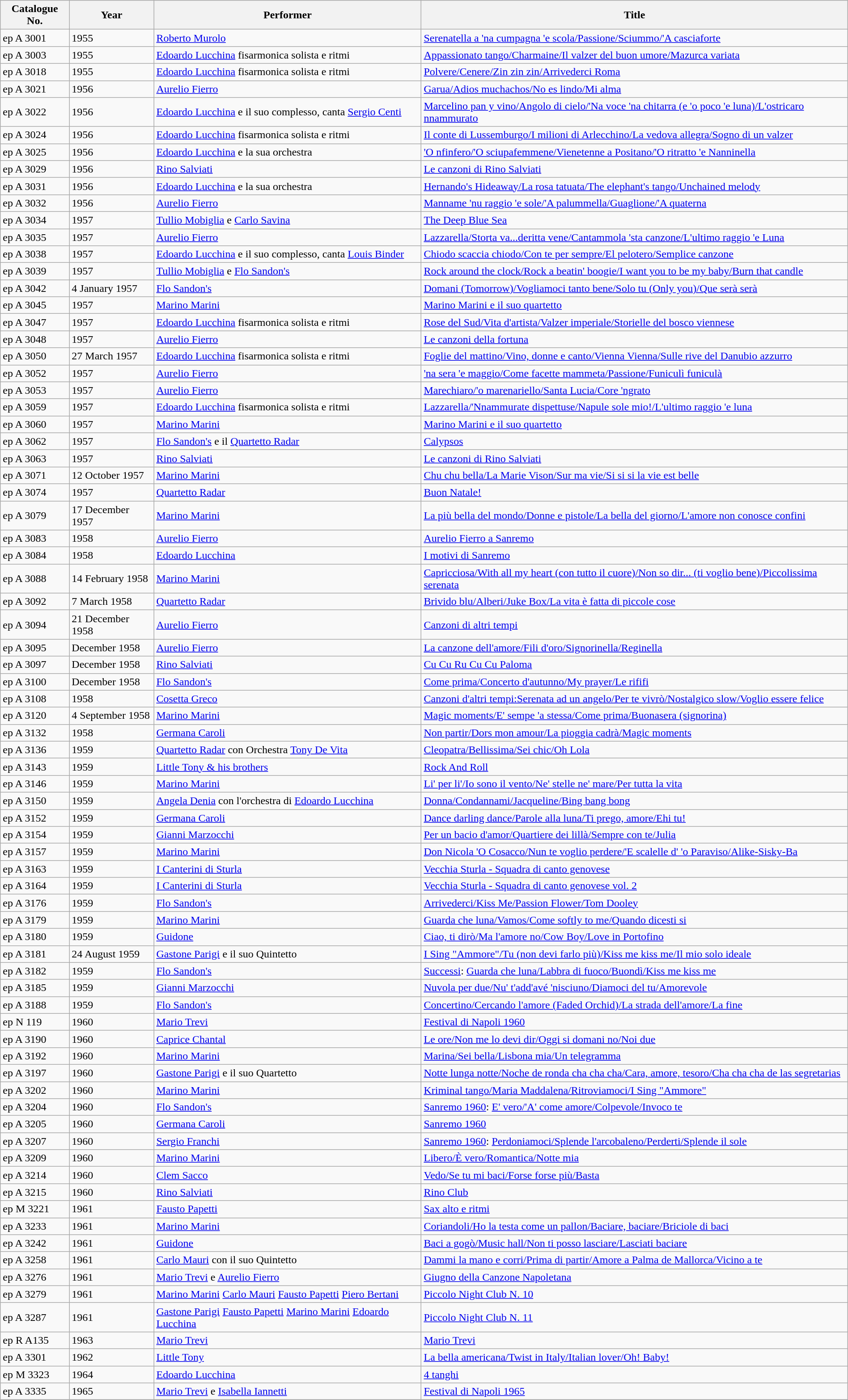<table class="wikitable" style="width:100%;margin:auto;clear:both;">
<tr bgcolor="#EFEFEF">
<th>Catalogue No.</th>
<th>Year</th>
<th>Performer</th>
<th>Title</th>
</tr>
<tr>
<td>ep A 3001</td>
<td>1955</td>
<td><a href='#'>Roberto Murolo</a></td>
<td><a href='#'>Serenatella a 'na cumpagna 'e scola/Passione/Sciummo/'A casciaforte</a></td>
</tr>
<tr>
<td>ep A 3003</td>
<td>1955</td>
<td><a href='#'>Edoardo Lucchina</a> fisarmonica solista e ritmi</td>
<td><a href='#'>Appassionato tango/Charmaine/Il valzer del buon umore/Mazurca variata</a></td>
</tr>
<tr>
<td>ep A 3018</td>
<td>1955</td>
<td><a href='#'>Edoardo Lucchina</a> fisarmonica solista e ritmi</td>
<td><a href='#'>Polvere/Cenere/Zin zin zin/Arrivederci Roma</a></td>
</tr>
<tr>
<td>ep A 3021</td>
<td>1956</td>
<td><a href='#'>Aurelio Fierro</a></td>
<td><a href='#'>Garua/Adios muchachos/No es lindo/Mi alma</a></td>
</tr>
<tr>
<td>ep A 3022</td>
<td>1956</td>
<td><a href='#'>Edoardo Lucchina</a> e il suo complesso, canta <a href='#'>Sergio Centi</a></td>
<td><a href='#'>Marcelino pan y vino/Angolo di cielo/'Na voce 'na chitarra (e 'o poco 'e luna)/L'ostricaro nnammurato</a></td>
</tr>
<tr>
<td>ep A 3024</td>
<td>1956</td>
<td><a href='#'>Edoardo Lucchina</a> fisarmonica solista e ritmi</td>
<td><a href='#'>Il conte di Lussemburgo/I milioni di Arlecchino/La vedova allegra/Sogno di un valzer</a></td>
</tr>
<tr>
<td>ep A 3025</td>
<td>1956</td>
<td><a href='#'>Edoardo Lucchina</a> e la sua orchestra</td>
<td><a href='#'>'O nfinfero/'O sciupafemmene/Vienetenne a Positano/'O ritratto 'e Nanninella</a></td>
</tr>
<tr>
<td>ep A 3029</td>
<td>1956</td>
<td><a href='#'>Rino Salviati</a></td>
<td><a href='#'>Le canzoni di Rino Salviati</a></td>
</tr>
<tr>
<td>ep A 3031</td>
<td>1956</td>
<td><a href='#'>Edoardo Lucchina</a> e la sua orchestra</td>
<td><a href='#'>Hernando's Hideaway/La rosa tatuata/The elephant's tango/Unchained melody</a></td>
</tr>
<tr>
<td>ep A 3032</td>
<td>1956</td>
<td><a href='#'>Aurelio Fierro</a></td>
<td><a href='#'>Manname 'nu raggio 'e sole/'A palummella/Guaglione/'A quaterna</a></td>
</tr>
<tr>
<td>ep A 3034</td>
<td>1957</td>
<td><a href='#'>Tullio Mobiglia</a> e <a href='#'>Carlo Savina</a></td>
<td><a href='#'>The Deep Blue Sea</a></td>
</tr>
<tr>
<td>ep A 3035</td>
<td>1957</td>
<td><a href='#'>Aurelio Fierro</a></td>
<td><a href='#'>Lazzarella/Storta va...deritta vene/Cantammola 'sta canzone/L'ultimo raggio 'e Luna</a></td>
</tr>
<tr>
<td>ep A 3038</td>
<td>1957</td>
<td><a href='#'>Edoardo Lucchina</a> e il suo complesso, canta <a href='#'>Louis Binder</a></td>
<td><a href='#'>Chiodo scaccia chiodo/Con te per sempre/El pelotero/Semplice canzone</a></td>
</tr>
<tr>
<td>ep A 3039</td>
<td>1957</td>
<td><a href='#'>Tullio Mobiglia</a> e <a href='#'>Flo Sandon's</a></td>
<td><a href='#'>Rock around the clock/Rock a beatin' boogie/I want you to be my baby/Burn that candle</a></td>
</tr>
<tr>
<td>ep A 3042</td>
<td>4 January 1957</td>
<td><a href='#'>Flo Sandon's</a></td>
<td><a href='#'>Domani (Tomorrow)/Vogliamoci tanto bene/Solo tu (Only you)/Que serà serà</a></td>
</tr>
<tr>
<td>ep A 3045</td>
<td>1957</td>
<td><a href='#'>Marino Marini</a></td>
<td><a href='#'>Marino Marini e il suo quartetto</a></td>
</tr>
<tr>
<td>ep A 3047</td>
<td>1957</td>
<td><a href='#'>Edoardo Lucchina</a> fisarmonica solista e ritmi</td>
<td><a href='#'>Rose del Sud/Vita d'artista/Valzer imperiale/Storielle del bosco viennese</a></td>
</tr>
<tr>
<td>ep A 3048</td>
<td>1957</td>
<td><a href='#'>Aurelio Fierro</a></td>
<td><a href='#'>Le canzoni della fortuna</a></td>
</tr>
<tr>
<td>ep A 3050</td>
<td>27 March 1957</td>
<td><a href='#'>Edoardo Lucchina</a> fisarmonica solista e ritmi</td>
<td><a href='#'>Foglie del mattino/Vino, donne e canto/Vienna Vienna/Sulle rive del Danubio azzurro</a></td>
</tr>
<tr>
<td>ep A 3052</td>
<td>1957</td>
<td><a href='#'>Aurelio Fierro</a></td>
<td><a href='#'>'na sera 'e maggio/Come facette mammeta/Passione/Funiculì funiculà</a></td>
</tr>
<tr>
<td>ep A 3053</td>
<td>1957</td>
<td><a href='#'>Aurelio Fierro</a></td>
<td><a href='#'>Marechiaro/'o marenariello/Santa Lucia/Core 'ngrato</a></td>
</tr>
<tr>
<td>ep A 3059</td>
<td>1957</td>
<td><a href='#'>Edoardo Lucchina</a> fisarmonica solista e ritmi</td>
<td><a href='#'>Lazzarella/'Nnammurate dispettuse/Napule sole mio!/L'ultimo raggio 'e luna</a></td>
</tr>
<tr>
<td>ep A 3060</td>
<td>1957</td>
<td><a href='#'>Marino Marini</a></td>
<td><a href='#'>Marino Marini e il suo quartetto</a></td>
</tr>
<tr>
<td>ep A 3062</td>
<td>1957</td>
<td><a href='#'>Flo Sandon's</a> e il <a href='#'>Quartetto Radar</a></td>
<td><a href='#'>Calypsos</a></td>
</tr>
<tr>
<td>ep A 3063</td>
<td>1957</td>
<td><a href='#'>Rino Salviati</a></td>
<td><a href='#'>Le canzoni di Rino Salviati</a></td>
</tr>
<tr>
<td>ep A 3071</td>
<td>12 October 1957</td>
<td><a href='#'>Marino Marini</a></td>
<td><a href='#'>Chu chu bella/La Marie Vison/Sur ma vie/Si si si la vie est belle</a></td>
</tr>
<tr>
<td>ep A 3074</td>
<td>1957</td>
<td><a href='#'>Quartetto Radar</a></td>
<td><a href='#'>Buon Natale!</a></td>
</tr>
<tr>
<td>ep A 3079</td>
<td>17 December 1957</td>
<td><a href='#'>Marino Marini</a></td>
<td><a href='#'>La più bella del mondo/Donne e pistole/La bella del giorno/L'amore non conosce confini</a></td>
</tr>
<tr>
<td>ep A 3083</td>
<td>1958</td>
<td><a href='#'>Aurelio Fierro</a></td>
<td><a href='#'>Aurelio Fierro a Sanremo</a></td>
</tr>
<tr>
<td>ep A 3084</td>
<td>1958</td>
<td><a href='#'>Edoardo Lucchina</a></td>
<td><a href='#'>I motivi di Sanremo</a></td>
</tr>
<tr>
<td>ep A 3088</td>
<td>14 February 1958</td>
<td><a href='#'>Marino Marini</a></td>
<td><a href='#'>Capricciosa/With all my heart (con tutto il cuore)/Non so dir... (ti voglio bene)/Piccolissima serenata</a></td>
</tr>
<tr>
<td>ep A 3092</td>
<td>7 March 1958</td>
<td><a href='#'>Quartetto Radar</a></td>
<td><a href='#'>Brivido blu/Alberi/Juke Box/La vita è fatta di piccole cose</a></td>
</tr>
<tr>
<td>ep A 3094</td>
<td>21 December 1958</td>
<td><a href='#'>Aurelio Fierro</a></td>
<td><a href='#'>Canzoni di altri tempi</a></td>
</tr>
<tr>
<td>ep A 3095</td>
<td>December 1958</td>
<td><a href='#'>Aurelio Fierro</a></td>
<td><a href='#'>La canzone dell'amore/Fili d'oro/Signorinella/Reginella</a></td>
</tr>
<tr>
<td>ep A 3097</td>
<td>December 1958</td>
<td><a href='#'>Rino Salviati</a></td>
<td><a href='#'>Cu Cu Ru Cu Cu Paloma</a></td>
</tr>
<tr>
<td>ep A 3100</td>
<td>December 1958</td>
<td><a href='#'>Flo Sandon's</a></td>
<td><a href='#'>Come prima/Concerto d'autunno/My prayer/Le rififi</a></td>
</tr>
<tr>
<td>ep A 3108</td>
<td>1958</td>
<td><a href='#'>Cosetta Greco</a></td>
<td><a href='#'>Canzoni d'altri tempi:Serenata ad un angelo/Per te vivrò/Nostalgico slow/Voglio essere felice</a></td>
</tr>
<tr>
<td>ep A 3120</td>
<td>4 September 1958</td>
<td><a href='#'>Marino Marini</a></td>
<td><a href='#'>Magic moments/E' sempe 'a stessa/Come prima/Buonasera (signorina)</a></td>
</tr>
<tr>
<td>ep A 3132</td>
<td>1958</td>
<td><a href='#'>Germana Caroli</a></td>
<td><a href='#'>Non partir/Dors mon amour/La pioggia cadrà/Magic moments</a></td>
</tr>
<tr>
<td>ep A 3136</td>
<td>1959</td>
<td><a href='#'>Quartetto Radar</a> con Orchestra <a href='#'>Tony De Vita</a></td>
<td><a href='#'>Cleopatra/Bellissima/Sei chic/Oh Lola</a></td>
</tr>
<tr>
<td>ep A 3143</td>
<td>1959</td>
<td><a href='#'>Little Tony & his brothers</a></td>
<td><a href='#'>Rock And Roll</a></td>
</tr>
<tr>
<td>ep A 3146</td>
<td>1959</td>
<td><a href='#'>Marino Marini</a></td>
<td><a href='#'>Li' per li'/Io sono il vento/Ne' stelle ne' mare/Per tutta la vita</a></td>
</tr>
<tr>
<td>ep A 3150</td>
<td>1959</td>
<td><a href='#'>Angela Denia</a> con l'orchestra di <a href='#'>Edoardo Lucchina</a></td>
<td><a href='#'>Donna/Condannami/Jacqueline/Bing bang bong</a></td>
</tr>
<tr>
<td>ep A 3152</td>
<td>1959</td>
<td><a href='#'>Germana Caroli</a></td>
<td><a href='#'>Dance darling dance/Parole alla luna/Ti prego, amore/Ehi tu!</a></td>
</tr>
<tr>
<td>ep A 3154</td>
<td>1959</td>
<td><a href='#'>Gianni Marzocchi</a></td>
<td><a href='#'>Per un bacio d'amor/Quartiere dei lillà/Sempre con te/Julia</a></td>
</tr>
<tr>
<td>ep A 3157</td>
<td>1959</td>
<td><a href='#'>Marino Marini</a></td>
<td><a href='#'>Don Nicola 'O Cosacco/Nun te voglio perdere/'E scalelle d' 'o Paraviso/Alike-Sisky-Ba</a></td>
</tr>
<tr>
<td>ep A 3163</td>
<td>1959</td>
<td><a href='#'>I Canterini di Sturla</a></td>
<td><a href='#'>Vecchia Sturla - Squadra di canto genovese</a></td>
</tr>
<tr>
<td>ep A 3164</td>
<td>1959</td>
<td><a href='#'>I Canterini di Sturla</a></td>
<td><a href='#'>Vecchia Sturla - Squadra di canto genovese vol. 2</a></td>
</tr>
<tr>
<td>ep A 3176</td>
<td>1959</td>
<td><a href='#'>Flo Sandon's</a></td>
<td><a href='#'>Arrivederci/Kiss Me/Passion Flower/Tom Dooley</a></td>
</tr>
<tr>
<td>ep A 3179</td>
<td>1959</td>
<td><a href='#'>Marino Marini</a></td>
<td><a href='#'>Guarda che luna/Vamos/Come softly to me/Quando dicesti si</a></td>
</tr>
<tr>
<td>ep A 3180</td>
<td>1959</td>
<td><a href='#'>Guidone</a></td>
<td><a href='#'>Ciao, ti dirò/Ma l'amore no/Cow Boy/Love in Portofino</a></td>
</tr>
<tr>
<td>ep A 3181</td>
<td>24 August 1959</td>
<td><a href='#'>Gastone Parigi</a> e il suo Quintetto</td>
<td><a href='#'>I Sing "Ammore"/Tu (non devi farlo più)/Kiss me kiss me/Il mio solo ideale</a></td>
</tr>
<tr>
<td>ep A 3182</td>
<td>1959</td>
<td><a href='#'>Flo Sandon's</a></td>
<td><a href='#'>Successi</a>: <a href='#'>Guarda che luna/Labbra di fuoco/Buondì/Kiss me kiss me</a></td>
</tr>
<tr>
<td>ep A 3185</td>
<td>1959</td>
<td><a href='#'>Gianni Marzocchi</a></td>
<td><a href='#'>Nuvola per due/Nu' t'add'avé 'nisciuno/Diamoci del tu/Amorevole</a></td>
</tr>
<tr>
<td>ep A 3188</td>
<td>1959</td>
<td><a href='#'>Flo Sandon's</a></td>
<td><a href='#'>Concertino/Cercando l'amore (Faded Orchid)/La strada dell'amore/La fine</a></td>
</tr>
<tr>
<td>ep N 119</td>
<td>1960</td>
<td><a href='#'>Mario Trevi</a></td>
<td><a href='#'>Festival di Napoli 1960</a></td>
</tr>
<tr>
<td>ep A 3190</td>
<td>1960</td>
<td><a href='#'>Caprice Chantal</a></td>
<td><a href='#'>Le ore/Non me lo devi dir/Oggi si domani no/Noi due</a></td>
</tr>
<tr>
<td>ep A 3192</td>
<td>1960</td>
<td><a href='#'>Marino Marini</a></td>
<td><a href='#'>Marina/Sei bella/Lisbona mia/Un telegramma</a></td>
</tr>
<tr>
<td>ep A 3197</td>
<td>1960</td>
<td><a href='#'>Gastone Parigi</a> e il suo Quartetto</td>
<td><a href='#'>Notte lunga notte/Noche de ronda cha cha cha/Cara, amore, tesoro/Cha cha cha de las segretarias</a></td>
</tr>
<tr>
<td>ep A 3202</td>
<td>1960</td>
<td><a href='#'>Marino Marini</a></td>
<td><a href='#'>Kriminal tango/Maria Maddalena/Ritroviamoci/I Sing "Ammore"</a></td>
</tr>
<tr>
<td>ep A 3204</td>
<td>1960</td>
<td><a href='#'>Flo Sandon's</a></td>
<td><a href='#'>Sanremo 1960</a>: <a href='#'>E' vero/'A' come amore/Colpevole/Invoco te</a></td>
</tr>
<tr>
<td>ep A 3205</td>
<td>1960</td>
<td><a href='#'>Germana Caroli</a></td>
<td><a href='#'>Sanremo 1960</a></td>
</tr>
<tr>
<td>ep A 3207</td>
<td>1960</td>
<td><a href='#'>Sergio Franchi</a></td>
<td><a href='#'>Sanremo 1960</a>: <a href='#'>Perdoniamoci/Splende l'arcobaleno/Perderti/Splende il sole</a></td>
</tr>
<tr>
<td>ep A 3209</td>
<td>1960</td>
<td><a href='#'>Marino Marini</a></td>
<td><a href='#'>Libero/È vero/Romantica/Notte mia</a></td>
</tr>
<tr>
<td>ep A 3214</td>
<td>1960</td>
<td><a href='#'>Clem Sacco</a></td>
<td><a href='#'>Vedo/Se tu mi baci/Forse forse più/Basta</a></td>
</tr>
<tr>
<td>ep A 3215</td>
<td>1960</td>
<td><a href='#'>Rino Salviati</a></td>
<td><a href='#'>Rino Club</a></td>
</tr>
<tr>
<td>ep M 3221</td>
<td>1961</td>
<td><a href='#'>Fausto Papetti</a></td>
<td><a href='#'>Sax alto e ritmi</a></td>
</tr>
<tr>
<td>ep A 3233</td>
<td>1961</td>
<td><a href='#'>Marino Marini</a></td>
<td><a href='#'>Coriandoli/Ho la testa come un pallon/Baciare, baciare/Briciole di baci</a></td>
</tr>
<tr>
<td>ep A 3242</td>
<td>1961</td>
<td><a href='#'>Guidone</a></td>
<td><a href='#'>Baci a gogò/Music hall/Non ti posso lasciare/Lasciati baciare</a></td>
</tr>
<tr>
<td>ep A 3258</td>
<td>1961</td>
<td><a href='#'>Carlo Mauri</a> con il suo Quintetto</td>
<td><a href='#'>Dammi la mano e corri/Prima di partir/Amore a Palma de Mallorca/Vicino a te</a></td>
</tr>
<tr>
<td>ep A 3276</td>
<td>1961</td>
<td><a href='#'>Mario Trevi</a> e <a href='#'>Aurelio Fierro</a></td>
<td><a href='#'>Giugno della Canzone Napoletana</a></td>
</tr>
<tr>
<td>ep A 3279</td>
<td>1961</td>
<td><a href='#'>Marino Marini</a> <a href='#'>Carlo Mauri</a> <a href='#'>Fausto Papetti</a> <a href='#'>Piero Bertani</a></td>
<td><a href='#'>Piccolo Night Club N. 10</a></td>
</tr>
<tr>
<td>ep A 3287</td>
<td>1961</td>
<td><a href='#'>Gastone Parigi</a> <a href='#'>Fausto Papetti</a> <a href='#'>Marino Marini</a> <a href='#'>Edoardo Lucchina</a></td>
<td><a href='#'>Piccolo Night Club N. 11</a></td>
</tr>
<tr>
<td>ep R A135</td>
<td>1963</td>
<td><a href='#'>Mario Trevi</a></td>
<td><a href='#'>Mario Trevi</a></td>
</tr>
<tr>
<td>ep A 3301</td>
<td>1962</td>
<td><a href='#'>Little Tony</a></td>
<td><a href='#'>La bella americana/Twist in Italy/Italian lover/Oh! Baby!</a></td>
</tr>
<tr>
<td>ep M 3323</td>
<td>1964</td>
<td><a href='#'>Edoardo Lucchina</a></td>
<td><a href='#'>4 tanghi</a></td>
</tr>
<tr>
<td>ep A 3335</td>
<td>1965</td>
<td><a href='#'>Mario Trevi</a> e <a href='#'>Isabella Iannetti</a></td>
<td><a href='#'>Festival di Napoli 1965</a></td>
</tr>
<tr>
</tr>
</table>
